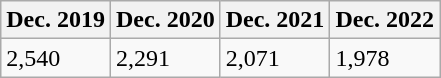<table class="wikitable">
<tr>
<th>Dec. 2019</th>
<th>Dec. 2020</th>
<th>Dec. 2021</th>
<th>Dec. 2022</th>
</tr>
<tr>
<td>2,540</td>
<td>2,291</td>
<td>2,071</td>
<td>1,978</td>
</tr>
</table>
